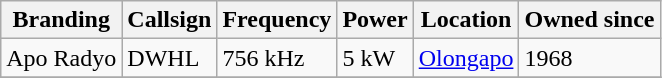<table class="wikitable">
<tr>
<th>Branding</th>
<th>Callsign</th>
<th>Frequency</th>
<th>Power</th>
<th>Location</th>
<th>Owned since</th>
</tr>
<tr>
<td>Apo Radyo</td>
<td>DWHL</td>
<td>756 kHz</td>
<td>5 kW</td>
<td><a href='#'>Olongapo</a></td>
<td>1968</td>
</tr>
<tr>
</tr>
</table>
